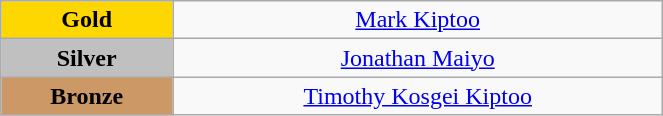<table class="wikitable" style=" text-align:center; " width="35%">
<tr>
<td bgcolor="gold"><strong>Gold</strong></td>
<td><a href='#'>Mark Kiptoo</a><br>  <small><em></em></small></td>
</tr>
<tr>
<td bgcolor="silver"><strong>Silver</strong></td>
<td><a href='#'>Jonathan Maiyo</a><br>  <small><em></em></small></td>
</tr>
<tr>
<td bgcolor="CC9966"><strong>Bronze</strong></td>
<td><a href='#'>Timothy Kosgei Kiptoo</a><br>  <small><em></em></small></td>
</tr>
</table>
